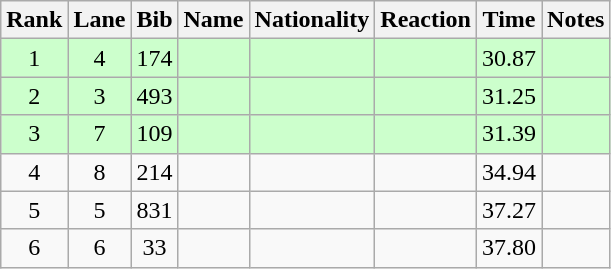<table class="wikitable sortable" style="text-align:center">
<tr>
<th>Rank</th>
<th>Lane</th>
<th>Bib</th>
<th>Name</th>
<th>Nationality</th>
<th>Reaction</th>
<th>Time</th>
<th>Notes</th>
</tr>
<tr bgcolor=ccffcc>
<td>1</td>
<td>4</td>
<td>174</td>
<td align=left></td>
<td align=left></td>
<td></td>
<td>30.87</td>
<td><strong></strong></td>
</tr>
<tr bgcolor=ccffcc>
<td>2</td>
<td>3</td>
<td>493</td>
<td align=left></td>
<td align=left></td>
<td></td>
<td>31.25</td>
<td><strong></strong></td>
</tr>
<tr bgcolor=ccffcc>
<td>3</td>
<td>7</td>
<td>109</td>
<td align=left></td>
<td align=left></td>
<td></td>
<td>31.39</td>
<td><strong></strong></td>
</tr>
<tr>
<td>4</td>
<td>8</td>
<td>214</td>
<td align=left></td>
<td align=left></td>
<td></td>
<td>34.94</td>
<td></td>
</tr>
<tr>
<td>5</td>
<td>5</td>
<td>831</td>
<td align=left></td>
<td align=left></td>
<td></td>
<td>37.27</td>
<td></td>
</tr>
<tr>
<td>6</td>
<td>6</td>
<td>33</td>
<td align=left></td>
<td align=left></td>
<td></td>
<td>37.80</td>
<td></td>
</tr>
</table>
